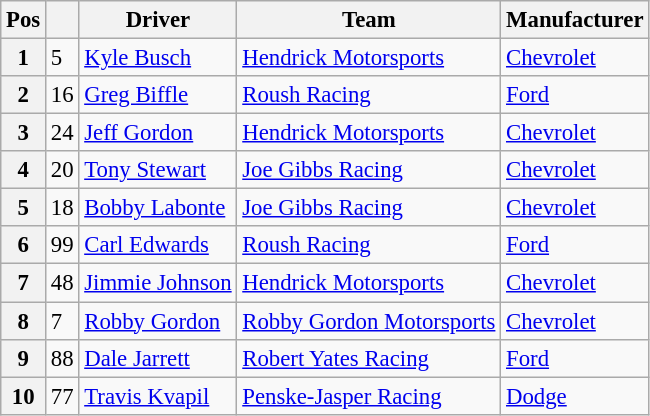<table class="wikitable" style="font-size:95%">
<tr>
<th>Pos</th>
<th></th>
<th>Driver</th>
<th>Team</th>
<th>Manufacturer</th>
</tr>
<tr>
<th>1</th>
<td>5</td>
<td><a href='#'>Kyle Busch</a></td>
<td><a href='#'>Hendrick Motorsports</a></td>
<td><a href='#'>Chevrolet</a></td>
</tr>
<tr>
<th>2</th>
<td>16</td>
<td><a href='#'>Greg Biffle</a></td>
<td><a href='#'>Roush Racing</a></td>
<td><a href='#'>Ford</a></td>
</tr>
<tr>
<th>3</th>
<td>24</td>
<td><a href='#'>Jeff Gordon</a></td>
<td><a href='#'>Hendrick Motorsports</a></td>
<td><a href='#'>Chevrolet</a></td>
</tr>
<tr>
<th>4</th>
<td>20</td>
<td><a href='#'>Tony Stewart</a></td>
<td><a href='#'>Joe Gibbs Racing</a></td>
<td><a href='#'>Chevrolet</a></td>
</tr>
<tr>
<th>5</th>
<td>18</td>
<td><a href='#'>Bobby Labonte</a></td>
<td><a href='#'>Joe Gibbs Racing</a></td>
<td><a href='#'>Chevrolet</a></td>
</tr>
<tr>
<th>6</th>
<td>99</td>
<td><a href='#'>Carl Edwards</a></td>
<td><a href='#'>Roush Racing</a></td>
<td><a href='#'>Ford</a></td>
</tr>
<tr>
<th>7</th>
<td>48</td>
<td><a href='#'>Jimmie Johnson</a></td>
<td><a href='#'>Hendrick Motorsports</a></td>
<td><a href='#'>Chevrolet</a></td>
</tr>
<tr>
<th>8</th>
<td>7</td>
<td><a href='#'>Robby Gordon</a></td>
<td><a href='#'>Robby Gordon Motorsports</a></td>
<td><a href='#'>Chevrolet</a></td>
</tr>
<tr>
<th>9</th>
<td>88</td>
<td><a href='#'>Dale Jarrett</a></td>
<td><a href='#'>Robert Yates Racing</a></td>
<td><a href='#'>Ford</a></td>
</tr>
<tr>
<th>10</th>
<td>77</td>
<td><a href='#'>Travis Kvapil</a></td>
<td><a href='#'>Penske-Jasper Racing</a></td>
<td><a href='#'>Dodge</a></td>
</tr>
</table>
